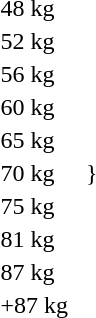<table>
<tr>
<td>48 kg</td>
<td></td>
<td></td>
<td></td>
</tr>
<tr>
<td>52 kg</td>
<td></td>
<td></td>
<td></td>
</tr>
<tr>
<td>56 kg</td>
<td></td>
<td></td>
<td></td>
</tr>
<tr>
<td>60 kg</td>
<td></td>
<td></td>
<td></td>
</tr>
<tr>
<td>65 kg</td>
<td></td>
<td></td>
<td></td>
</tr>
<tr>
<td>70 kg</td>
<td></td>
<td></td>
<td>}</td>
</tr>
<tr>
<td>75 kg</td>
<td></td>
<td></td>
<td></td>
</tr>
<tr>
<td>81 kg</td>
<td></td>
<td></td>
<td></td>
</tr>
<tr>
<td>87 kg</td>
<td></td>
<td></td>
<td></td>
</tr>
<tr>
<td>+87 kg</td>
<td></td>
<td></td>
<td></td>
</tr>
</table>
